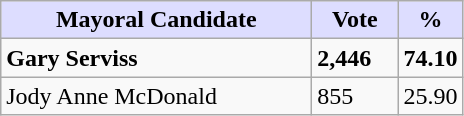<table class="wikitable">
<tr>
<th style="background:#ddf; width:200px;">Mayoral Candidate</th>
<th style="background:#ddf; width:50px;">Vote</th>
<th style="background:#ddf; width:30px;">%</th>
</tr>
<tr>
<td><strong>Gary Serviss</strong></td>
<td><strong>2,446</strong></td>
<td><strong>74.10</strong></td>
</tr>
<tr>
<td>Jody Anne McDonald</td>
<td>855</td>
<td>25.90</td>
</tr>
</table>
